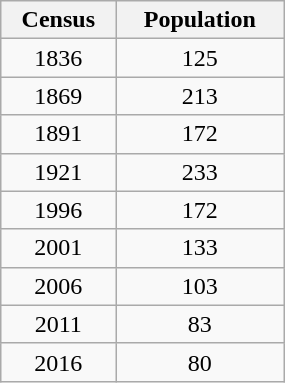<table class="wikitable" style="text-align:center; width:15%;">
<tr>
<th>Census</th>
<th>Population</th>
</tr>
<tr>
<td>1836</td>
<td>125</td>
</tr>
<tr>
<td>1869</td>
<td>213</td>
</tr>
<tr>
<td>1891</td>
<td>172</td>
</tr>
<tr>
<td>1921</td>
<td>233</td>
</tr>
<tr>
<td>1996</td>
<td>172</td>
</tr>
<tr>
<td>2001</td>
<td>133</td>
</tr>
<tr>
<td>2006</td>
<td>103</td>
</tr>
<tr>
<td>2011</td>
<td>83</td>
</tr>
<tr>
<td>2016</td>
<td>80</td>
</tr>
</table>
